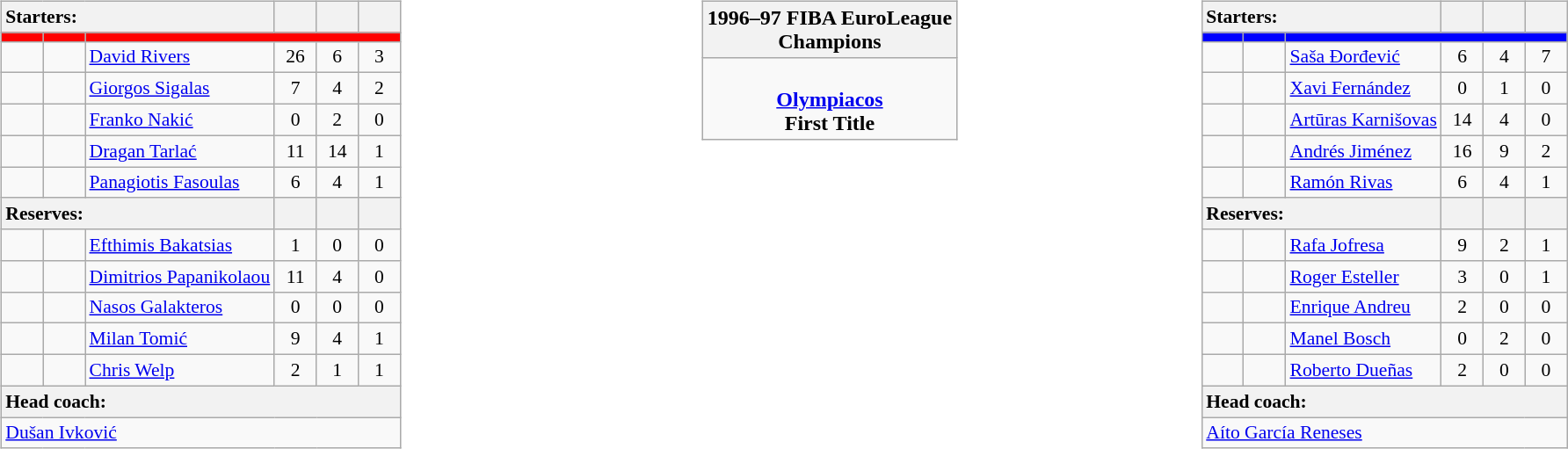<table style="width:100%;">
<tr>
<td valign=top width=33%><br><table class="wikitable" style="font-size:90%; text-align:center; margin:auto;" align=left>
<tr>
<th style="text-align:left" colspan=3>Starters:</th>
<th width=25></th>
<th width=25></th>
<th width=25></th>
</tr>
<tr>
<th style="background:red;" width=25></th>
<th style="background:red;" width=25></th>
<th colspan=4 style="background:red;"></th>
</tr>
<tr>
<td></td>
<td></td>
<td align=left> <a href='#'>David Rivers</a></td>
<td>26</td>
<td>6</td>
<td>3</td>
</tr>
<tr>
<td></td>
<td></td>
<td align=left> <a href='#'>Giorgos Sigalas</a></td>
<td>7</td>
<td>4</td>
<td>2</td>
</tr>
<tr>
<td></td>
<td></td>
<td align=left> <a href='#'>Franko Nakić</a></td>
<td>0</td>
<td>2</td>
<td>0</td>
</tr>
<tr>
<td></td>
<td></td>
<td align=left> <a href='#'>Dragan Tarlać</a></td>
<td>11</td>
<td>14</td>
<td>1</td>
</tr>
<tr>
<td></td>
<td></td>
<td align=left> <a href='#'>Panagiotis Fasoulas</a></td>
<td>6</td>
<td>4</td>
<td>1</td>
</tr>
<tr>
<th style="text-align:left" colspan=3>Reserves:</th>
<th width=25></th>
<th width=25></th>
<th width=25></th>
</tr>
<tr>
<td></td>
<td></td>
<td align=left> <a href='#'>Efthimis Bakatsias</a></td>
<td>1</td>
<td>0</td>
<td>0</td>
</tr>
<tr>
<td></td>
<td></td>
<td align=left> <a href='#'>Dimitrios Papanikolaou</a></td>
<td>11</td>
<td>4</td>
<td>0</td>
</tr>
<tr>
<td></td>
<td></td>
<td align=left> <a href='#'>Nasos Galakteros</a></td>
<td>0</td>
<td>0</td>
<td>0</td>
</tr>
<tr>
<td></td>
<td></td>
<td align=left> <a href='#'>Milan Tomić</a></td>
<td>9</td>
<td>4</td>
<td>1</td>
</tr>
<tr>
<td></td>
<td></td>
<td align=left> <a href='#'>Chris Welp</a></td>
<td>2</td>
<td>1</td>
<td>1</td>
</tr>
<tr>
<th style="text-align:left" colspan=7>Head coach:</th>
</tr>
<tr>
<td colspan=7 align=left> <a href='#'>Dušan Ivković</a></td>
</tr>
</table>
</td>
<td valign=top width=33%><br><table class=wikitable style="text-align:center; margin:auto">
<tr>
<th>1996–97 FIBA EuroLeague<br>Champions</th>
</tr>
<tr>
<td><br> <strong><a href='#'>Olympiacos</a></strong> <br> <strong>First Title</strong></td>
</tr>
</table>
</td>
<td style="vertical-align:top; width:33%;"><br><table class="wikitable" style="font-size:90%; text-align:center; margin:auto;">
<tr>
<th style="text-align:left" colspan=3>Starters:</th>
<th width=25></th>
<th width=25></th>
<th width=25></th>
</tr>
<tr>
<th style="background:blue;" width=25></th>
<th style="background:blue;" width=25></th>
<th colspan=4 style="background:blue;"></th>
</tr>
<tr>
<td></td>
<td></td>
<td align=left> <a href='#'>Saša Đorđević</a></td>
<td>6</td>
<td>4</td>
<td>7</td>
</tr>
<tr>
<td></td>
<td></td>
<td align=left> <a href='#'>Xavi Fernández</a></td>
<td>0</td>
<td>1</td>
<td>0</td>
</tr>
<tr>
<td></td>
<td></td>
<td align=left> <a href='#'>Artūras Karnišovas</a></td>
<td>14</td>
<td>4</td>
<td>0</td>
</tr>
<tr>
<td></td>
<td></td>
<td align=left> <a href='#'>Andrés Jiménez</a></td>
<td>16</td>
<td>9</td>
<td>2</td>
</tr>
<tr>
<td></td>
<td></td>
<td align=left> <a href='#'>Ramón Rivas</a></td>
<td>6</td>
<td>4</td>
<td>1</td>
</tr>
<tr>
<th style="text-align:left" colspan=3>Reserves:</th>
<th width=25></th>
<th width=25></th>
<th width=25></th>
</tr>
<tr>
<td></td>
<td></td>
<td align=left> <a href='#'>Rafa Jofresa</a></td>
<td>9</td>
<td>2</td>
<td>1</td>
</tr>
<tr>
<td></td>
<td></td>
<td align=left> <a href='#'>Roger Esteller</a></td>
<td>3</td>
<td>0</td>
<td>1</td>
</tr>
<tr>
<td></td>
<td></td>
<td align=left> <a href='#'>Enrique Andreu</a></td>
<td>2</td>
<td>0</td>
<td>0</td>
</tr>
<tr>
<td></td>
<td></td>
<td align=left> <a href='#'>Manel Bosch</a></td>
<td>0</td>
<td>2</td>
<td>0</td>
</tr>
<tr>
<td></td>
<td></td>
<td align=left> <a href='#'>Roberto Dueñas</a></td>
<td>2</td>
<td>0</td>
<td>0</td>
</tr>
<tr>
<th style="text-align:left" colspan=7>Head coach:</th>
</tr>
<tr>
<td colspan=7 align=left> <a href='#'>Aíto García Reneses</a></td>
</tr>
</table>
</td>
</tr>
</table>
